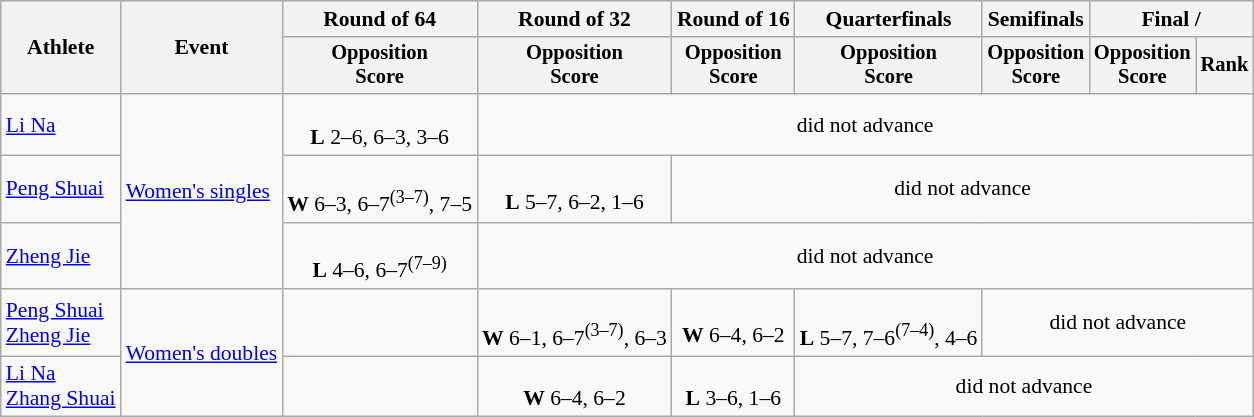<table class=wikitable style="font-size:90%">
<tr>
<th rowspan="2">Athlete</th>
<th rowspan="2">Event</th>
<th>Round of 64</th>
<th>Round of 32</th>
<th>Round of 16</th>
<th>Quarterfinals</th>
<th>Semifinals</th>
<th colspan=2>Final / </th>
</tr>
<tr style="font-size:95%">
<th>Opposition<br>Score</th>
<th>Opposition<br>Score</th>
<th>Opposition<br>Score</th>
<th>Opposition<br>Score</th>
<th>Opposition<br>Score</th>
<th>Opposition<br>Score</th>
<th>Rank</th>
</tr>
<tr align=center>
<td align=left><a href='#'>Li Na</a></td>
<td align=left rowspan=3><a href='#'>Women's singles</a></td>
<td><br><strong>L</strong> 2–6, 6–3, 3–6</td>
<td colspan=6>did not advance</td>
</tr>
<tr align=center>
<td align=left><a href='#'>Peng Shuai</a></td>
<td><br><strong>W</strong> 6–3, 6–7<sup>(3–7)</sup>, 7–5</td>
<td><br><strong>L</strong> 5–7, 6–2, 1–6</td>
<td colspan=5>did not advance</td>
</tr>
<tr align=center>
<td align=left><a href='#'>Zheng Jie</a></td>
<td><br><strong>L</strong> 4–6, 6–7<sup>(7–9)</sup></td>
<td colspan=6>did not advance</td>
</tr>
<tr align=center>
<td align=left><a href='#'>Peng Shuai</a><br><a href='#'>Zheng Jie</a></td>
<td align=left rowspan=2><a href='#'>Women's doubles</a></td>
<td></td>
<td><br><strong>W</strong> 6–1, 6–7<sup>(3–7)</sup>, 6–3</td>
<td><br><strong>W</strong> 6–4, 6–2</td>
<td><br><strong>L</strong> 5–7, 7–6<sup>(7–4)</sup>, 4–6</td>
<td colspan=3>did not advance</td>
</tr>
<tr align=center>
<td align=left><a href='#'>Li Na</a><br><a href='#'>Zhang Shuai</a></td>
<td></td>
<td><br><strong>W</strong> 6–4, 6–2</td>
<td><br><strong>L</strong> 3–6, 1–6</td>
<td colspan=4>did not advance</td>
</tr>
</table>
